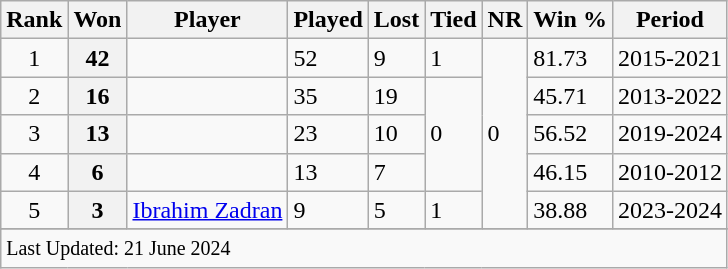<table class="wikitable plainrowheaders sortable">
<tr>
<th scope=col>Rank</th>
<th scope=col>Won</th>
<th scope=col>Player</th>
<th>Played</th>
<th>Lost</th>
<th>Tied</th>
<th>NR</th>
<th>Win %</th>
<th>Period</th>
</tr>
<tr>
<td align=center>1</td>
<th scope=row style=text-align:center;>42</th>
<td></td>
<td>52</td>
<td>9</td>
<td>1</td>
<td rowspan=5>0</td>
<td>81.73</td>
<td>2015-2021</td>
</tr>
<tr>
<td align=center>2</td>
<th scope=row style=text-align:center;>16</th>
<td></td>
<td>35</td>
<td>19</td>
<td rowspan=3>0</td>
<td>45.71</td>
<td>2013-2022</td>
</tr>
<tr>
<td align=center>3</td>
<th scope=row style=text-align:center;>13</th>
<td></td>
<td>23</td>
<td>10</td>
<td>56.52</td>
<td>2019-2024</td>
</tr>
<tr>
<td align=center>4</td>
<th scope=row style=text-align:center;>6</th>
<td></td>
<td>13</td>
<td>7</td>
<td>46.15</td>
<td>2010-2012</td>
</tr>
<tr>
<td align=center>5</td>
<th scope=row style=text-align:center;>3</th>
<td><a href='#'>Ibrahim Zadran</a></td>
<td>9</td>
<td>5</td>
<td>1</td>
<td>38.88</td>
<td>2023-2024</td>
</tr>
<tr>
</tr>
<tr class=sortbottom>
<td colspan=9><small>Last Updated: 21 June 2024</small></td>
</tr>
</table>
